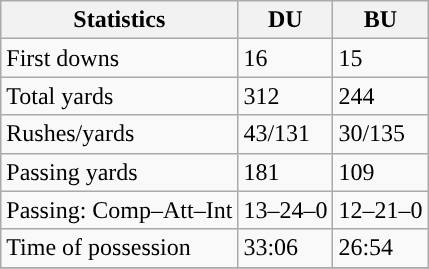<table class="wikitable" style="float: left;">
<tr>
<th>Statistics</th>
<th>DU</th>
<th>BU</th>
</tr>
<tr>
<td>First downs</td>
<td>16</td>
<td>15</td>
</tr>
<tr>
<td>Total yards</td>
<td>312</td>
<td>244</td>
</tr>
<tr>
<td>Rushes/yards</td>
<td>43/131</td>
<td>30/135</td>
</tr>
<tr>
<td>Passing yards</td>
<td>181</td>
<td>109</td>
</tr>
<tr>
<td>Passing: Comp–Att–Int</td>
<td>13–24–0</td>
<td>12–21–0</td>
</tr>
<tr>
<td>Time of possession</td>
<td>33:06</td>
<td>26:54</td>
</tr>
<tr>
</tr>
</table>
